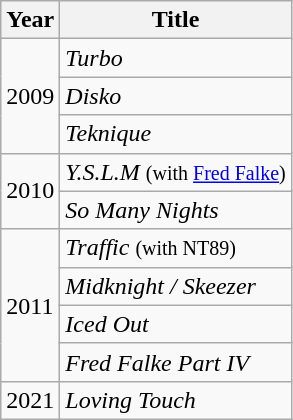<table class="wikitable plainrowheaders">
<tr>
<th>Year</th>
<th>Title</th>
</tr>
<tr>
<td rowspan="3">2009</td>
<td><em>Turbo</em></td>
</tr>
<tr>
<td><em>Disko</em></td>
</tr>
<tr>
<td><em>Teknique</em></td>
</tr>
<tr>
<td rowspan="2">2010</td>
<td><em>Y.S.L.M</em> <small>(with <a href='#'>Fred Falke</a>)</small></td>
</tr>
<tr>
<td><em>So Many Nights</em></td>
</tr>
<tr>
<td rowspan="4">2011</td>
<td><em>Traffic</em> <small>(with NT89)</small></td>
</tr>
<tr>
<td><em>Midknight / Skeezer</em></td>
</tr>
<tr>
<td><em>Iced Out</em></td>
</tr>
<tr>
<td><em>Fred Falke Part IV</em></td>
</tr>
<tr>
<td>2021</td>
<td><em>Loving Touch</em></td>
</tr>
</table>
